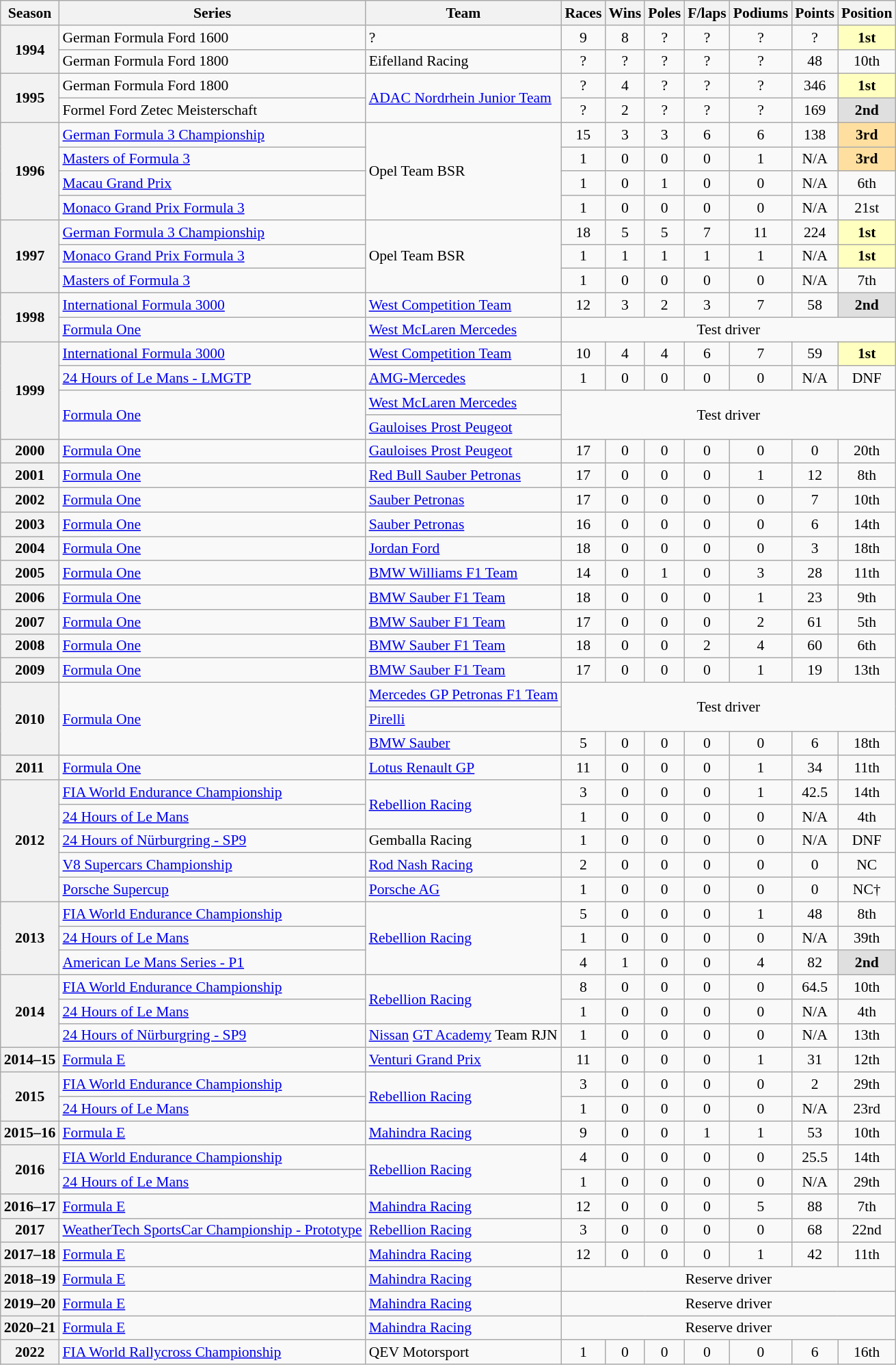<table class="wikitable" style="font-size: 90%; text-align:center">
<tr>
<th>Season</th>
<th>Series</th>
<th>Team</th>
<th>Races</th>
<th>Wins</th>
<th>Poles</th>
<th>F/laps</th>
<th>Podiums</th>
<th>Points</th>
<th>Position</th>
</tr>
<tr>
<th rowspan=2>1994</th>
<td align=left>German Formula Ford 1600</td>
<td align=left>?</td>
<td>9</td>
<td>8</td>
<td>?</td>
<td>?</td>
<td>?</td>
<td>?</td>
<td style="background:#FFFFBF;"><strong>1st</strong></td>
</tr>
<tr>
<td align=left>German Formula Ford 1800</td>
<td align=left>Eifelland Racing</td>
<td>?</td>
<td>?</td>
<td>?</td>
<td>?</td>
<td>?</td>
<td>48</td>
<td>10th</td>
</tr>
<tr>
<th rowspan=2>1995</th>
<td align=left>German Formula Ford 1800</td>
<td align=left rowspan=2><a href='#'>ADAC Nordrhein Junior Team</a></td>
<td>?</td>
<td>4</td>
<td>?</td>
<td>?</td>
<td>?</td>
<td>346</td>
<td style="background:#FFFFBF;"><strong>1st</strong></td>
</tr>
<tr>
<td align=left>Formel Ford Zetec Meisterschaft</td>
<td>?</td>
<td>2</td>
<td>?</td>
<td>?</td>
<td>?</td>
<td>169</td>
<td style="background:#DFDFDF;"><strong>2nd</strong></td>
</tr>
<tr>
<th rowspan=4>1996</th>
<td align=left nowrap><a href='#'>German Formula 3 Championship</a></td>
<td align=left rowspan=4>Opel Team BSR</td>
<td>15</td>
<td>3</td>
<td>3</td>
<td>6</td>
<td>6</td>
<td>138</td>
<td style="background:#FFDF9F;"><strong>3rd</strong></td>
</tr>
<tr>
<td align=left><a href='#'>Masters of Formula 3</a></td>
<td>1</td>
<td>0</td>
<td>0</td>
<td>0</td>
<td>1</td>
<td>N/A</td>
<td style="background:#FFDF9F;"><strong>3rd</strong></td>
</tr>
<tr>
<td align=left><a href='#'>Macau Grand Prix</a></td>
<td>1</td>
<td>0</td>
<td>1</td>
<td>0</td>
<td>0</td>
<td>N/A</td>
<td>6th</td>
</tr>
<tr>
<td align=left><a href='#'>Monaco Grand Prix Formula 3</a></td>
<td>1</td>
<td>0</td>
<td>0</td>
<td>0</td>
<td>0</td>
<td>N/A</td>
<td>21st</td>
</tr>
<tr>
<th rowspan=3>1997</th>
<td align=left><a href='#'>German Formula 3 Championship</a></td>
<td align=left rowspan=3>Opel Team BSR</td>
<td>18</td>
<td>5</td>
<td>5</td>
<td>7</td>
<td>11</td>
<td>224</td>
<td style="background:#FFFFBF;"><strong>1st</strong></td>
</tr>
<tr>
<td align=left><a href='#'>Monaco Grand Prix Formula 3</a></td>
<td>1</td>
<td>1</td>
<td>1</td>
<td>1</td>
<td>1</td>
<td>N/A</td>
<td style="background:#FFFFBF;"><strong>1st</strong></td>
</tr>
<tr>
<td align=left><a href='#'>Masters of Formula 3</a></td>
<td>1</td>
<td>0</td>
<td>0</td>
<td>0</td>
<td>0</td>
<td>N/A</td>
<td>7th</td>
</tr>
<tr>
<th rowspan=2>1998</th>
<td align=left><a href='#'>International Formula 3000</a></td>
<td align=left><a href='#'>West Competition Team</a></td>
<td>12</td>
<td>3</td>
<td>2</td>
<td>3</td>
<td>7</td>
<td>58</td>
<td style="background:#DFDFDF;"><strong>2nd</strong></td>
</tr>
<tr>
<td align=left><a href='#'>Formula One</a></td>
<td align=left><a href='#'>West McLaren Mercedes</a></td>
<td colspan=7>Test driver</td>
</tr>
<tr>
<th rowspan=4>1999</th>
<td align=left><a href='#'>International Formula 3000</a></td>
<td align=left><a href='#'>West Competition Team</a></td>
<td>10</td>
<td>4</td>
<td>4</td>
<td>6</td>
<td>7</td>
<td>59</td>
<td style="background:#FFFFBF;"><strong>1st</strong></td>
</tr>
<tr>
<td align=left><a href='#'>24 Hours of Le Mans - LMGTP</a></td>
<td align=left><a href='#'>AMG-Mercedes</a></td>
<td>1</td>
<td>0</td>
<td>0</td>
<td>0</td>
<td>0</td>
<td>N/A</td>
<td>DNF</td>
</tr>
<tr>
<td rowspan=2 align=left><a href='#'>Formula One</a></td>
<td align=left><a href='#'>West McLaren Mercedes</a></td>
<td rowspan=2 colspan=7>Test driver</td>
</tr>
<tr>
<td align=left><a href='#'>Gauloises Prost Peugeot</a></td>
</tr>
<tr>
<th>2000</th>
<td align=left><a href='#'>Formula One</a></td>
<td align=left><a href='#'>Gauloises Prost Peugeot</a></td>
<td>17</td>
<td>0</td>
<td>0</td>
<td>0</td>
<td>0</td>
<td>0</td>
<td>20th</td>
</tr>
<tr>
<th>2001</th>
<td align=left><a href='#'>Formula One</a></td>
<td align=left><a href='#'>Red Bull Sauber Petronas</a></td>
<td>17</td>
<td>0</td>
<td>0</td>
<td>0</td>
<td>1</td>
<td>12</td>
<td>8th</td>
</tr>
<tr>
<th>2002</th>
<td align=left><a href='#'>Formula One</a></td>
<td align=left><a href='#'>Sauber Petronas</a></td>
<td>17</td>
<td>0</td>
<td>0</td>
<td>0</td>
<td>0</td>
<td>7</td>
<td>10th</td>
</tr>
<tr>
<th>2003</th>
<td align=left><a href='#'>Formula One</a></td>
<td align=left><a href='#'>Sauber Petronas</a></td>
<td>16</td>
<td>0</td>
<td>0</td>
<td>0</td>
<td>0</td>
<td>6</td>
<td>14th</td>
</tr>
<tr>
<th>2004</th>
<td align=left><a href='#'>Formula One</a></td>
<td align=left><a href='#'>Jordan Ford</a></td>
<td>18</td>
<td>0</td>
<td>0</td>
<td>0</td>
<td>0</td>
<td>3</td>
<td>18th</td>
</tr>
<tr>
<th>2005</th>
<td align=left><a href='#'>Formula One</a></td>
<td align=left><a href='#'>BMW Williams F1 Team</a></td>
<td>14</td>
<td>0</td>
<td>1</td>
<td>0</td>
<td>3</td>
<td>28</td>
<td>11th</td>
</tr>
<tr>
<th>2006</th>
<td align=left><a href='#'>Formula One</a></td>
<td align=left><a href='#'>BMW Sauber F1 Team</a></td>
<td>18</td>
<td>0</td>
<td>0</td>
<td>0</td>
<td>1</td>
<td>23</td>
<td>9th</td>
</tr>
<tr>
<th>2007</th>
<td align=left><a href='#'>Formula One</a></td>
<td align=left><a href='#'>BMW Sauber F1 Team</a></td>
<td>17</td>
<td>0</td>
<td>0</td>
<td>0</td>
<td>2</td>
<td>61</td>
<td>5th</td>
</tr>
<tr>
<th>2008</th>
<td align=left><a href='#'>Formula One</a></td>
<td align=left><a href='#'>BMW Sauber F1 Team</a></td>
<td>18</td>
<td>0</td>
<td>0</td>
<td>2</td>
<td>4</td>
<td>60</td>
<td>6th</td>
</tr>
<tr>
<th>2009</th>
<td align=left><a href='#'>Formula One</a></td>
<td align=left><a href='#'>BMW Sauber F1 Team</a></td>
<td>17</td>
<td>0</td>
<td>0</td>
<td>0</td>
<td>1</td>
<td>19</td>
<td>13th</td>
</tr>
<tr>
<th rowspan=3>2010</th>
<td rowspan=3 align=left><a href='#'>Formula One</a></td>
<td align=left nowrap><a href='#'>Mercedes GP Petronas F1 Team</a></td>
<td rowspan=2 colspan=7>Test driver</td>
</tr>
<tr>
<td align=left><a href='#'>Pirelli</a></td>
</tr>
<tr>
<td align=left><a href='#'>BMW Sauber</a></td>
<td>5</td>
<td>0</td>
<td>0</td>
<td>0</td>
<td>0</td>
<td>6</td>
<td>18th</td>
</tr>
<tr>
<th>2011</th>
<td align=left><a href='#'>Formula One</a></td>
<td align=left><a href='#'>Lotus Renault GP</a></td>
<td>11</td>
<td>0</td>
<td>0</td>
<td>0</td>
<td>1</td>
<td>34</td>
<td>11th</td>
</tr>
<tr>
<th rowspan=5>2012</th>
<td align=left><a href='#'>FIA World Endurance Championship</a></td>
<td align=left rowspan=2><a href='#'>Rebellion Racing</a></td>
<td>3</td>
<td>0</td>
<td>0</td>
<td>0</td>
<td>1</td>
<td>42.5</td>
<td>14th</td>
</tr>
<tr>
<td align=left><a href='#'>24 Hours of Le Mans</a></td>
<td>1</td>
<td>0</td>
<td>0</td>
<td>0</td>
<td>0</td>
<td>N/A</td>
<td>4th</td>
</tr>
<tr>
<td align=left><a href='#'>24 Hours of Nürburgring - SP9</a></td>
<td align=left>Gemballa Racing</td>
<td>1</td>
<td>0</td>
<td>0</td>
<td>0</td>
<td>0</td>
<td>N/A</td>
<td>DNF</td>
</tr>
<tr>
<td align=left><a href='#'>V8 Supercars Championship</a></td>
<td align=left><a href='#'>Rod Nash Racing</a></td>
<td>2</td>
<td>0</td>
<td>0</td>
<td>0</td>
<td>0</td>
<td>0</td>
<td>NC</td>
</tr>
<tr>
<td align=left><a href='#'>Porsche Supercup</a></td>
<td align=left><a href='#'>Porsche AG</a></td>
<td>1</td>
<td>0</td>
<td>0</td>
<td>0</td>
<td>0</td>
<td>0</td>
<td>NC†</td>
</tr>
<tr>
<th rowspan=3>2013</th>
<td align=left><a href='#'>FIA World Endurance Championship</a></td>
<td align=left rowspan=3><a href='#'>Rebellion Racing</a></td>
<td>5</td>
<td>0</td>
<td>0</td>
<td>0</td>
<td>1</td>
<td>48</td>
<td>8th</td>
</tr>
<tr>
<td align=left><a href='#'>24 Hours of Le Mans</a></td>
<td>1</td>
<td>0</td>
<td>0</td>
<td>0</td>
<td>0</td>
<td>N/A</td>
<td>39th</td>
</tr>
<tr>
<td align=left><a href='#'>American Le Mans Series - P1</a></td>
<td>4</td>
<td>1</td>
<td>0</td>
<td>0</td>
<td>4</td>
<td>82</td>
<td style="background:#DFDFDF;"><strong>2nd</strong></td>
</tr>
<tr>
<th rowspan=3>2014</th>
<td align=left><a href='#'>FIA World Endurance Championship</a></td>
<td align=left rowspan=2><a href='#'>Rebellion Racing</a></td>
<td>8</td>
<td>0</td>
<td>0</td>
<td>0</td>
<td>0</td>
<td>64.5</td>
<td>10th</td>
</tr>
<tr>
<td align=left><a href='#'>24 Hours of Le Mans</a></td>
<td>1</td>
<td>0</td>
<td>0</td>
<td>0</td>
<td>0</td>
<td>N/A</td>
<td>4th</td>
</tr>
<tr>
<td align=left><a href='#'>24 Hours of Nürburgring - SP9</a></td>
<td align=left><a href='#'>Nissan</a> <a href='#'>GT Academy</a> Team RJN</td>
<td>1</td>
<td>0</td>
<td>0</td>
<td>0</td>
<td>0</td>
<td>N/A</td>
<td>13th</td>
</tr>
<tr>
<th>2014–15</th>
<td align=left><a href='#'>Formula E</a></td>
<td align=left><a href='#'>Venturi Grand Prix</a></td>
<td>11</td>
<td>0</td>
<td>0</td>
<td>0</td>
<td>1</td>
<td>31</td>
<td>12th</td>
</tr>
<tr>
<th rowspan=2>2015</th>
<td align=left><a href='#'>FIA World Endurance Championship</a></td>
<td align=left rowspan=2><a href='#'>Rebellion Racing</a></td>
<td>3</td>
<td>0</td>
<td>0</td>
<td>0</td>
<td>0</td>
<td>2</td>
<td>29th</td>
</tr>
<tr>
<td align=left><a href='#'>24 Hours of Le Mans</a></td>
<td>1</td>
<td>0</td>
<td>0</td>
<td>0</td>
<td>0</td>
<td>N/A</td>
<td>23rd</td>
</tr>
<tr>
<th>2015–16</th>
<td align=left><a href='#'>Formula E</a></td>
<td align=left><a href='#'>Mahindra Racing</a></td>
<td>9</td>
<td>0</td>
<td>0</td>
<td>1</td>
<td>1</td>
<td>53</td>
<td>10th</td>
</tr>
<tr>
<th rowspan=2>2016</th>
<td align=left><a href='#'>FIA World Endurance Championship</a></td>
<td align=left rowspan=2><a href='#'>Rebellion Racing</a></td>
<td>4</td>
<td>0</td>
<td>0</td>
<td>0</td>
<td>0</td>
<td>25.5</td>
<td>14th</td>
</tr>
<tr>
<td align=left><a href='#'>24 Hours of Le Mans</a></td>
<td>1</td>
<td>0</td>
<td>0</td>
<td>0</td>
<td>0</td>
<td>N/A</td>
<td>29th</td>
</tr>
<tr>
<th>2016–17</th>
<td align=left><a href='#'>Formula E</a></td>
<td align=left><a href='#'>Mahindra Racing</a></td>
<td>12</td>
<td>0</td>
<td>0</td>
<td>0</td>
<td>5</td>
<td>88</td>
<td>7th</td>
</tr>
<tr>
<th>2017</th>
<td align="left" nowrap><a href='#'>WeatherTech SportsCar Championship - Prototype</a></td>
<td align="left"><a href='#'>Rebellion Racing</a></td>
<td>3</td>
<td>0</td>
<td>0</td>
<td>0</td>
<td>0</td>
<td>68</td>
<td>22nd</td>
</tr>
<tr>
<th nowrap>2017–18</th>
<td align=left><a href='#'>Formula E</a></td>
<td align=left><a href='#'>Mahindra Racing</a></td>
<td>12</td>
<td>0</td>
<td>0</td>
<td>0</td>
<td>1</td>
<td>42</td>
<td>11th</td>
</tr>
<tr>
<th>2018–19</th>
<td align=left><a href='#'>Formula E</a></td>
<td align=left><a href='#'>Mahindra Racing</a></td>
<td colspan="7">Reserve driver</td>
</tr>
<tr>
<th>2019–20</th>
<td align=left><a href='#'>Formula E</a></td>
<td align=left><a href='#'>Mahindra Racing</a></td>
<td colspan="7">Reserve driver</td>
</tr>
<tr>
<th>2020–21</th>
<td align=left><a href='#'>Formula E</a></td>
<td align=left><a href='#'>Mahindra Racing</a></td>
<td colspan="7">Reserve driver</td>
</tr>
<tr>
<th>2022</th>
<td align=left><a href='#'>FIA World Rallycross Championship</a></td>
<td align=left>QEV Motorsport</td>
<td>1</td>
<td>0</td>
<td>0</td>
<td>0</td>
<td>0</td>
<td>6</td>
<td>16th</td>
</tr>
</table>
